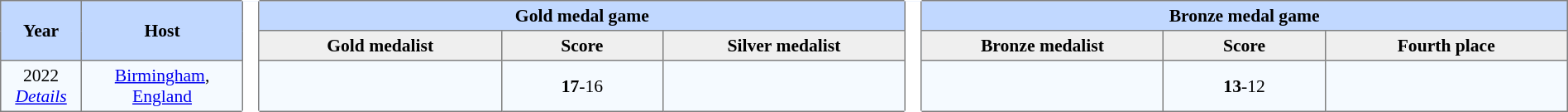<table border=1 style="border-collapse:collapse; font-size:90%; text-align:center;" cellpadding=3 cellspacing=0>
<tr bgcolor=#C1D8FF>
<th rowspan=2 width=5%>Year</th>
<th rowspan=2 width=10%>Host</th>
<th rowspan="100%" width=1% bgcolor=white style="border-top:1px solid transparent; border-bottom:1px solid transparent;"></th>
<th colspan=3>Gold medal game</th>
<th rowspan="100%" width=1% bgcolor=white style="border-top:1px solid transparent; border-bottom:1px solid transparent;"></th>
<th colspan=3>Bronze medal game</th>
</tr>
<tr bgcolor=#EFEFEF>
<th width=15%>Gold medalist</th>
<th width=10%>Score</th>
<th width=15%>Silver medalist</th>
<th width=15%>Bronze medalist</th>
<th width=10%>Score</th>
<th width=15%>Fourth place</th>
</tr>
<tr bgcolor=#F5FAFF>
<td>2022<br><em><a href='#'>Details</a></em></td>
<td><a href='#'>Birmingham</a>, <a href='#'>England</a></td>
<td></td>
<td><strong>17</strong>-16</td>
<td></td>
<td></td>
<td><strong>13</strong>-12</td>
<td></td>
</tr>
</table>
